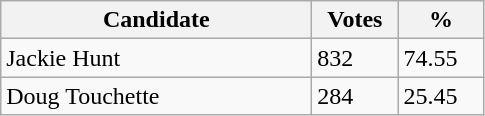<table class="wikitable sortable">
<tr>
<th bgcolor="#DDDDFF" width="200px">Candidate</th>
<th bgcolor="#DDDDFF" width="50px">Votes</th>
<th bgcolor="#DDDDFF" width="50px">%</th>
</tr>
<tr>
<td>Jackie Hunt</td>
<td>832</td>
<td>74.55</td>
</tr>
<tr>
<td>Doug Touchette</td>
<td>284</td>
<td>25.45</td>
</tr>
</table>
